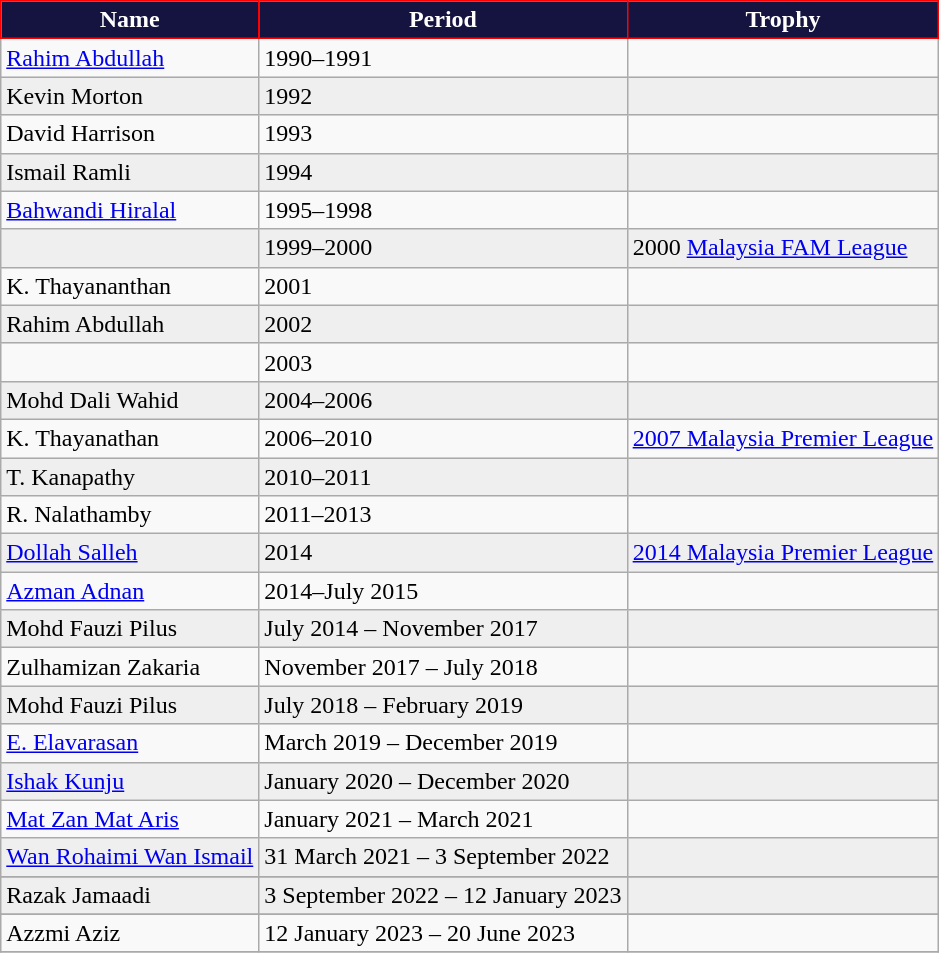<table class="wikitable">
<tr>
<th style="background:#151440; color:white; border:1px solid red;">Name</th>
<th style="background:#151440; color:white; border:1px solid red;">Period</th>
<th style="background:#151440; color:white; border:1px solid red;">Trophy</th>
</tr>
<tr>
<td> <a href='#'>Rahim Abdullah</a></td>
<td>1990–1991</td>
<td></td>
</tr>
<tr style="background:#efefef;">
<td> Kevin Morton</td>
<td>1992</td>
<td></td>
</tr>
<tr>
<td> David Harrison</td>
<td>1993</td>
<td></td>
</tr>
<tr style="background:#efefef;">
<td> Ismail Ramli</td>
<td>1994</td>
<td></td>
</tr>
<tr>
<td> <a href='#'>Bahwandi Hiralal</a></td>
<td>1995–1998</td>
<td></td>
</tr>
<tr style="background:#efefef;">
<td></td>
<td>1999–2000</td>
<td>2000 <a href='#'>Malaysia FAM League</a></td>
</tr>
<tr>
<td> K. Thayananthan</td>
<td>2001</td>
<td></td>
</tr>
<tr style="background:#efefef;">
<td> Rahim Abdullah</td>
<td>2002</td>
<td></td>
</tr>
<tr>
<td></td>
<td>2003</td>
<td></td>
</tr>
<tr style="background:#efefef;">
<td> Mohd Dali Wahid</td>
<td>2004–2006</td>
<td></td>
</tr>
<tr>
<td> K. Thayanathan</td>
<td>2006–2010</td>
<td><a href='#'>2007 Malaysia Premier League</a></td>
</tr>
<tr style="background:#efefef;">
<td> T. Kanapathy</td>
<td>2010–2011</td>
<td></td>
</tr>
<tr>
<td> R. Nalathamby</td>
<td>2011–2013</td>
<td></td>
</tr>
<tr style="background:#efefef;">
<td> <a href='#'>Dollah Salleh</a></td>
<td>2014</td>
<td><a href='#'>2014 Malaysia Premier League</a></td>
</tr>
<tr>
<td> <a href='#'>Azman Adnan</a></td>
<td>2014–July 2015</td>
<td></td>
</tr>
<tr style="background:#efefef;">
<td> Mohd Fauzi Pilus</td>
<td>July 2014 – November 2017</td>
<td></td>
</tr>
<tr>
<td> Zulhamizan Zakaria</td>
<td>November 2017 – July 2018</td>
<td></td>
</tr>
<tr style="background:#efefef;">
<td> Mohd Fauzi Pilus</td>
<td>July 2018 – February 2019</td>
<td></td>
</tr>
<tr>
<td> <a href='#'>E. Elavarasan</a></td>
<td>March 2019 – December 2019</td>
<td></td>
</tr>
<tr style="background:#efefef;">
<td> <a href='#'>Ishak Kunju</a></td>
<td>January 2020 – December 2020</td>
<td></td>
</tr>
<tr>
<td> <a href='#'>Mat Zan Mat Aris</a></td>
<td>January 2021 – March 2021</td>
<td></td>
</tr>
<tr style="background:#efefef;">
<td> <a href='#'>Wan Rohaimi Wan Ismail</a></td>
<td>31 March 2021 – 3 September 2022</td>
<td></td>
</tr>
<tr>
</tr>
<tr style="background:#efefef;">
<td> Razak Jamaadi</td>
<td>3 September 2022 – 12 January 2023</td>
<td></td>
</tr>
<tr>
</tr>
<tr>
<td> Azzmi Aziz</td>
<td>12 January 2023 – 20 June 2023</td>
<td></td>
</tr>
<tr>
</tr>
</table>
